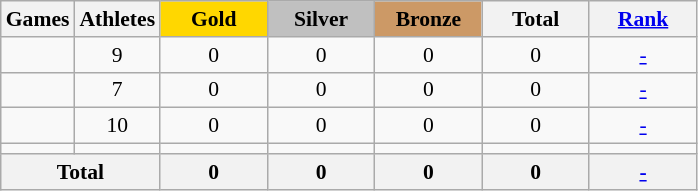<table class="wikitable" style="text-align:center; font-size:90%;">
<tr>
<th>Games</th>
<th>Athletes</th>
<td style="background:gold; width:4.5em; font-weight:bold;">Gold</td>
<td style="background:silver; width:4.5em; font-weight:bold;">Silver</td>
<td style="background:#cc9966; width:4.5em; font-weight:bold;">Bronze</td>
<th style="width:4.5em; font-weight:bold;">Total</th>
<th style="width:4.5em; font-weight:bold;"><a href='#'>Rank</a></th>
</tr>
<tr>
<td align=left></td>
<td>9</td>
<td>0</td>
<td>0</td>
<td>0</td>
<td>0</td>
<td><a href='#'>-</a></td>
</tr>
<tr>
<td align=left></td>
<td>7</td>
<td>0</td>
<td>0</td>
<td>0</td>
<td>0</td>
<td><a href='#'>-</a></td>
</tr>
<tr>
<td align=left></td>
<td>10</td>
<td>0</td>
<td>0</td>
<td>0</td>
<td>0</td>
<td><a href='#'>-</a></td>
</tr>
<tr>
<td align=left></td>
<td></td>
<td></td>
<td></td>
<td></td>
<td></td>
<td></td>
</tr>
<tr>
<th colspan=2>Total</th>
<th>0</th>
<th>0</th>
<th>0</th>
<th>0</th>
<th><a href='#'>-</a></th>
</tr>
</table>
